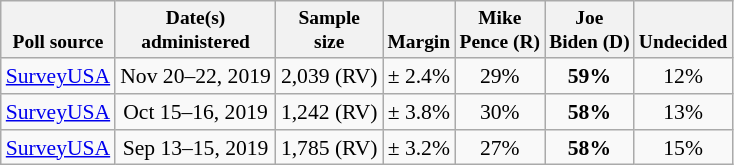<table class="wikitable" style="font-size:90%;text-align:center;">
<tr valign=bottom style="font-size:90%;">
<th>Poll source</th>
<th>Date(s)<br>administered</th>
<th>Sample<br>size</th>
<th>Margin<br></th>
<th>Mike<br>Pence (R)</th>
<th>Joe<br>Biden (D)</th>
<th>Undecided</th>
</tr>
<tr>
<td style="text-align:left;"><a href='#'>SurveyUSA</a></td>
<td>Nov 20–22, 2019</td>
<td>2,039 (RV)</td>
<td>± 2.4%</td>
<td>29%</td>
<td><strong>59%</strong></td>
<td>12%</td>
</tr>
<tr>
<td style="text-align:left;"><a href='#'>SurveyUSA</a></td>
<td>Oct 15–16, 2019</td>
<td>1,242 (RV)</td>
<td>± 3.8%</td>
<td>30%</td>
<td><strong>58%</strong></td>
<td>13%</td>
</tr>
<tr>
<td style="text-align:left;"><a href='#'>SurveyUSA</a></td>
<td>Sep 13–15, 2019</td>
<td>1,785 (RV)</td>
<td>± 3.2%</td>
<td>27%</td>
<td><strong>58%</strong></td>
<td>15%</td>
</tr>
</table>
